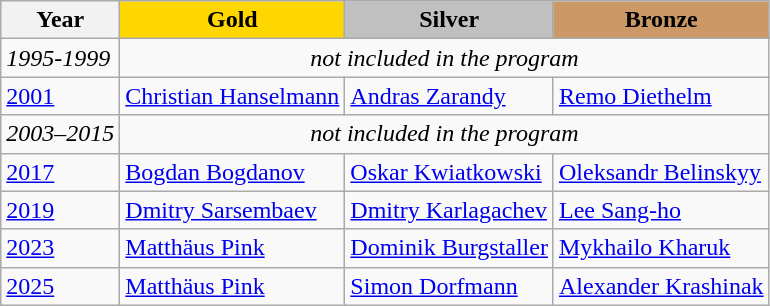<table class="wikitable">
<tr>
<th>Year</th>
<td align=center bgcolor=gold><strong>Gold</strong></td>
<td align=center bgcolor=silver><strong>Silver</strong></td>
<td align=center bgcolor=cc9966><strong>Bronze</strong></td>
</tr>
<tr>
<td><em>1995-1999</em></td>
<td colspan=3 align=center><em>not included in the program</em></td>
</tr>
<tr>
<td><a href='#'>2001</a></td>
<td> <a href='#'>Christian Hanselmann</a></td>
<td> <a href='#'>Andras Zarandy</a></td>
<td> <a href='#'>Remo Diethelm</a></td>
</tr>
<tr>
<td><em>2003–2015</em></td>
<td colspan=3 align=center><em>not included in the program</em></td>
</tr>
<tr>
<td><a href='#'>2017</a></td>
<td> <a href='#'>Bogdan Bogdanov</a></td>
<td> <a href='#'>Oskar Kwiatkowski</a></td>
<td> <a href='#'>Oleksandr Belinskyy</a></td>
</tr>
<tr>
<td><a href='#'>2019</a></td>
<td> <a href='#'>Dmitry Sarsembaev</a></td>
<td> <a href='#'>Dmitry Karlagachev</a></td>
<td> <a href='#'>Lee Sang-ho</a></td>
</tr>
<tr>
<td><a href='#'>2023</a></td>
<td> <a href='#'>Matthäus Pink</a></td>
<td> <a href='#'>Dominik Burgstaller</a></td>
<td> <a href='#'>Mykhailo Kharuk</a></td>
</tr>
<tr>
<td><a href='#'>2025</a></td>
<td> <a href='#'>Matthäus Pink</a></td>
<td> <a href='#'>Simon Dorfmann</a></td>
<td> <a href='#'>Alexander Krashinak</a></td>
</tr>
</table>
